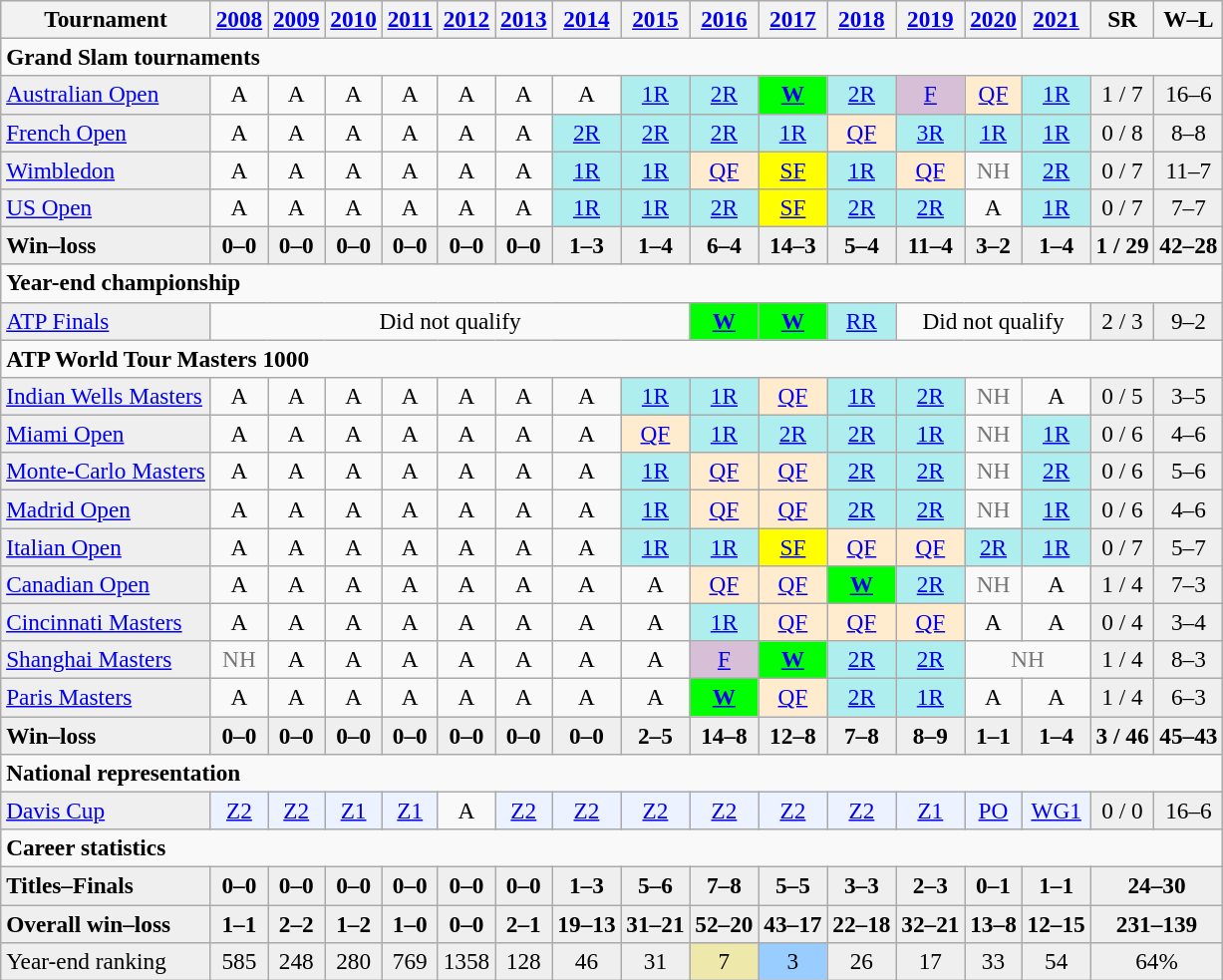<table class=wikitable style=text-align:center;font-size:97%>
<tr bgcolor=#efefef>
<th>Tournament</th>
<th><a href='#'>2008</a></th>
<th><a href='#'>2009</a></th>
<th><a href='#'>2010</a></th>
<th><a href='#'>2011</a></th>
<th><a href='#'>2012</a></th>
<th><a href='#'>2013</a></th>
<th><a href='#'>2014</a></th>
<th><a href='#'>2015</a></th>
<th><a href='#'>2016</a></th>
<th><a href='#'>2017</a></th>
<th><a href='#'>2018</a></th>
<th><a href='#'>2019</a></th>
<th><a href='#'>2020</a></th>
<th><a href='#'>2021</a></th>
<th>SR</th>
<th>W–L</th>
</tr>
<tr>
<td colspan=19 align=left><strong>Grand Slam tournaments</strong></td>
</tr>
<tr>
<td align=left style=background:#EFEFEF><a href='#'>Australian Open</a></td>
<td>A</td>
<td>A</td>
<td>A</td>
<td>A</td>
<td>A</td>
<td>A</td>
<td>A</td>
<td style=background:#afeeee><a href='#'>1R</a></td>
<td style=background:#afeeee><a href='#'>2R</a></td>
<td style=background:lime><strong><a href='#'>W</a></strong></td>
<td style=background:#afeeee><a href='#'>2R</a></td>
<td style=background:thistle><a href='#'>F</a></td>
<td style=background:#ffebcd><a href='#'>QF</a></td>
<td style=background:#afeeee><a href='#'>1R</a></td>
<td style=background:#EFEFEF>1 / 7</td>
<td style=background:#EFEFEF>16–6</td>
</tr>
<tr>
<td align=left style=background:#EFEFEF><a href='#'>French Open</a></td>
<td>A</td>
<td>A</td>
<td>A</td>
<td>A</td>
<td>A</td>
<td>A</td>
<td style=background:#afeeee><a href='#'>2R</a></td>
<td style=background:#afeeee><a href='#'>2R</a></td>
<td style=background:#afeeee><a href='#'>2R</a></td>
<td style=background:#afeeee><a href='#'>1R</a></td>
<td style=background:#ffebcd><a href='#'>QF</a></td>
<td style=background:#afeeee><a href='#'>3R</a></td>
<td style=background:#afeeee><a href='#'>1R</a></td>
<td style=background:#afeeee><a href='#'>1R</a></td>
<td style=background:#EFEFEF>0 / 8</td>
<td style=background:#EFEFEF>8–8</td>
</tr>
<tr>
<td align=left style=background:#EFEFEF><a href='#'>Wimbledon</a></td>
<td>A</td>
<td>A</td>
<td>A</td>
<td>A</td>
<td>A</td>
<td>A</td>
<td style=background:#afeeee><a href='#'>1R</a></td>
<td style=background:#afeeee><a href='#'>1R</a></td>
<td style=background:#ffebcd><a href='#'>QF</a></td>
<td style=background:yellow><a href='#'>SF</a></td>
<td style=background:#afeeee><a href='#'>1R</a></td>
<td style=background:#ffebcd><a href='#'>QF</a></td>
<td style=color:#767676>NH</td>
<td style=background:#afeeee><a href='#'>2R</a></td>
<td style=background:#EFEFEF>0 / 7</td>
<td style=background:#EFEFEF>11–7</td>
</tr>
<tr>
<td align=left style=background:#EFEFEF><a href='#'>US Open</a></td>
<td>A</td>
<td>A</td>
<td>A</td>
<td>A</td>
<td>A</td>
<td>A</td>
<td style=background:#afeeee><a href='#'>1R</a></td>
<td style=background:#afeeee><a href='#'>1R</a></td>
<td style=background:#afeeee><a href='#'>2R</a></td>
<td style=background:yellow><a href='#'>SF</a></td>
<td style=background:#afeeee><a href='#'>2R</a></td>
<td style=background:#afeeee><a href='#'>2R</a></td>
<td>A</td>
<td bgcolor=afeeee><a href='#'>1R</a></td>
<td style=background:#EFEFEF>0 / 7</td>
<td style=background:#EFEFEF>7–7</td>
</tr>
<tr style=font-weight:bold;background:#efefef>
<td align=left>Win–loss</td>
<td>0–0</td>
<td>0–0</td>
<td>0–0</td>
<td>0–0</td>
<td>0–0</td>
<td>0–0</td>
<td>1–3</td>
<td>1–4</td>
<td>6–4</td>
<td>14–3</td>
<td>5–4</td>
<td>11–4</td>
<td>3–2</td>
<td>1–4</td>
<td>1 / 29</td>
<td>42–28</td>
</tr>
<tr>
<td colspan=19 align=left><strong>Year-end championship</strong></td>
</tr>
<tr>
<td align=left style=background:#EFEFEF><a href='#'>ATP Finals</a></td>
<td colspan=8>Did not qualify</td>
<td style=background:lime><strong><a href='#'>W</a></strong></td>
<td style=background:lime><strong><a href='#'>W</a></strong></td>
<td style=background:#afeeee><a href='#'>RR</a></td>
<td colspan=3>Did not qualify</td>
<td style=background:#EFEFEF>2 / 3</td>
<td style=background:#EFEFEF>9–2</td>
</tr>
<tr>
<td colspan=19 align=left><strong>ATP World Tour Masters 1000</strong></td>
</tr>
<tr>
<td align=left style=background:#EFEFEF><a href='#'>Indian Wells Masters</a></td>
<td>A</td>
<td>A</td>
<td>A</td>
<td>A</td>
<td>A</td>
<td>A</td>
<td>A</td>
<td style=background:#afeeee><a href='#'>1R</a></td>
<td style=background:#afeeee><a href='#'>1R</a></td>
<td style=background:#ffebcd><a href='#'>QF</a></td>
<td style=background:#afeeee><a href='#'>1R</a></td>
<td style=background:#afeeee><a href='#'>2R</a></td>
<td style="color:#767676">NH</td>
<td>A</td>
<td style=background:#EFEFEF>0 / 5</td>
<td style=background:#EFEFEF>3–5</td>
</tr>
<tr>
<td align=left style=background:#EFEFEF><a href='#'>Miami Open</a></td>
<td>A</td>
<td>A</td>
<td>A</td>
<td>A</td>
<td>A</td>
<td>A</td>
<td>A</td>
<td style=background:#ffebcd><a href='#'>QF</a></td>
<td style=background:#afeeee><a href='#'>1R</a></td>
<td style=background:#afeeee><a href='#'>2R</a></td>
<td style=background:#afeeee><a href='#'>2R</a></td>
<td style=background:#afeeee><a href='#'>1R</a></td>
<td style=color:#767676>NH</td>
<td style=background:#afeeee><a href='#'>1R</a></td>
<td style=background:#EFEFEF>0 / 6</td>
<td style=background:#EFEFEF>4–6</td>
</tr>
<tr>
<td align=left style=background:#EFEFEF><a href='#'>Monte-Carlo Masters</a></td>
<td>A</td>
<td>A</td>
<td>A</td>
<td>A</td>
<td>A</td>
<td>A</td>
<td>A</td>
<td style=background:#afeeee><a href='#'>1R</a></td>
<td style=background:#ffebcd><a href='#'>QF</a></td>
<td style=background:#ffebcd><a href='#'>QF</a></td>
<td style=background:#afeeee><a href='#'>2R</a></td>
<td style=background:#afeeee><a href='#'>2R</a></td>
<td style=color:#767676>NH</td>
<td style=background:#afeeee><a href='#'>2R</a></td>
<td style=background:#EFEFEF>0 / 6</td>
<td style=background:#EFEFEF>5–6</td>
</tr>
<tr>
<td align=left style=background:#EFEFEF><a href='#'>Madrid Open</a></td>
<td>A</td>
<td>A</td>
<td>A</td>
<td>A</td>
<td>A</td>
<td>A</td>
<td>A</td>
<td style=background:#afeeee><a href='#'>1R</a></td>
<td style=background:#ffebcd><a href='#'>QF</a></td>
<td style=background:#ffebcd><a href='#'>QF</a></td>
<td style=background:#afeeee><a href='#'>2R</a></td>
<td style=background:#afeeee><a href='#'>2R</a></td>
<td style=color:#767676>NH</td>
<td style=background:#afeeee><a href='#'>1R</a></td>
<td style=background:#EFEFEF>0 / 6</td>
<td style=background:#EFEFEF>4–6</td>
</tr>
<tr>
<td align=left style=background:#EFEFEF><a href='#'>Italian Open</a></td>
<td>A</td>
<td>A</td>
<td>A</td>
<td>A</td>
<td>A</td>
<td>A</td>
<td>A</td>
<td style=background:#afeeee><a href='#'>1R</a></td>
<td style=background:#afeeee><a href='#'>1R</a></td>
<td style=background:yellow><a href='#'>SF</a></td>
<td style=background:#ffebcd><a href='#'>QF</a></td>
<td style=background:#ffebcd><a href='#'>QF</a></td>
<td style=background:#afeeee><a href='#'>2R</a></td>
<td style=background:#afeeee><a href='#'>1R</a></td>
<td style=background:#EFEFEF>0 / 7</td>
<td style=background:#EFEFEF>5–7</td>
</tr>
<tr>
<td align=left style=background:#EFEFEF><a href='#'>Canadian Open</a></td>
<td>A</td>
<td>A</td>
<td>A</td>
<td>A</td>
<td>A</td>
<td>A</td>
<td>A</td>
<td>A</td>
<td style=background:#ffebcd><a href='#'>QF</a></td>
<td style=background:#ffebcd><a href='#'>QF</a></td>
<td style=background:lime><strong><a href='#'>W</a></strong></td>
<td style=background:#afeeee><a href='#'>2R</a></td>
<td style=color:#767676>NH</td>
<td>A</td>
<td style=background:#EFEFEF>1 / 4</td>
<td style=background:#EFEFEF>7–3</td>
</tr>
<tr>
<td align=left style=background:#EFEFEF><a href='#'>Cincinnati Masters</a></td>
<td>A</td>
<td>A</td>
<td>A</td>
<td>A</td>
<td>A</td>
<td>A</td>
<td>A</td>
<td>A</td>
<td style=background:#afeeee><a href='#'>1R</a></td>
<td style=background:#ffebcd><a href='#'>QF</a></td>
<td style=background:#ffebcd><a href='#'>QF</a></td>
<td style=background:#ffebcd><a href='#'>QF</a></td>
<td>A</td>
<td>A</td>
<td style=background:#EFEFEF>0 / 4</td>
<td style=background:#EFEFEF>3–4</td>
</tr>
<tr>
<td align=left style=background:#efefef><a href='#'>Shanghai Masters</a></td>
<td style=color:#767676>NH</td>
<td>A</td>
<td>A</td>
<td>A</td>
<td>A</td>
<td>A</td>
<td>A</td>
<td>A</td>
<td style=background:thistle><a href='#'>F</a></td>
<td style=background:lime><strong><a href='#'>W</a></strong></td>
<td style=background:#afeeee><a href='#'>2R</a></td>
<td style=background:#afeeee><a href='#'>2R</a></td>
<td colspan="2" style="color:#767676">NH</td>
<td style=background:#EFEFEF>1 / 4</td>
<td style=background:#efefef>8–3</td>
</tr>
<tr>
<td align=left style=background:#EFEFEF><a href='#'>Paris Masters</a></td>
<td>A</td>
<td>A</td>
<td>A</td>
<td>A</td>
<td>A</td>
<td>A</td>
<td>A</td>
<td>A</td>
<td style=background:lime><strong><a href='#'>W</a></strong></td>
<td style=background:#ffebcd><a href='#'>QF</a></td>
<td style=background:#afeeee><a href='#'>2R</a></td>
<td style=background:#afeeee><a href='#'>1R</a></td>
<td>A</td>
<td>A</td>
<td style=background:#EFEFEF>1 / 4</td>
<td style=background:#EFEFEF>6–3</td>
</tr>
<tr style=font-weight:bold;background:#efefef>
<td align=left>Win–loss</td>
<td>0–0</td>
<td>0–0</td>
<td>0–0</td>
<td>0–0</td>
<td>0–0</td>
<td>0–0</td>
<td>0–0</td>
<td>2–5</td>
<td>14–8</td>
<td>12–8</td>
<td>7–8</td>
<td>8–9</td>
<td>1–1</td>
<td>1–4</td>
<td>3 / 46</td>
<td>45–43</td>
</tr>
<tr>
<td colspan=19 align=left><strong>National representation</strong></td>
</tr>
<tr>
<td align=left style=background:#EFEFEF><a href='#'>Davis Cup</a></td>
<td bgcolor=ecf2ff><a href='#'>Z2</a></td>
<td bgcolor=ecf2ff><a href='#'>Z2</a></td>
<td bgcolor=ecf2ff><a href='#'>Z1</a></td>
<td bgcolor=ecf2ff><a href='#'>Z1</a></td>
<td>A</td>
<td bgcolor=ecf2ff><a href='#'>Z2</a></td>
<td bgcolor=ecf2ff><a href='#'>Z2</a></td>
<td bgcolor=ecf2ff><a href='#'>Z2</a></td>
<td bgcolor=ecf2ff><a href='#'>Z2</a></td>
<td bgcolor=ecf2ff><a href='#'>Z2</a></td>
<td bgcolor=ecf2ff><a href='#'>Z2</a></td>
<td bgcolor=ecf2ff><a href='#'>Z1</a></td>
<td bgcolor=ecf2ff><a href='#'>PO</a></td>
<td bgcolor=ecf2ff><a href='#'>WG1</a></td>
<td style=background:#EFEFEF>0 / 0</td>
<td style=background:#EFEFEF>16–6</td>
</tr>
<tr>
<td colspan=19 align=left><strong>Career statistics</strong></td>
</tr>
<tr style=font-weight:bold;background:#efefef>
<td align=left>Titles–Finals</td>
<td>0–0</td>
<td>0–0</td>
<td>0–0</td>
<td>0–0</td>
<td>0–0</td>
<td>0–0</td>
<td>1–3</td>
<td>5–6</td>
<td>7–8</td>
<td>5–5</td>
<td>3–3</td>
<td>2–3</td>
<td>0–1</td>
<td>1–1</td>
<td colspan=2>24–30</td>
</tr>
<tr style=font-weight:bold;background:#efefef>
<td style=text-align:left>Overall win–loss</td>
<td>1–1</td>
<td>2–2</td>
<td>1–2</td>
<td>1–0</td>
<td>0–0</td>
<td>2–1</td>
<td>19–13</td>
<td>31–21</td>
<td>52–20</td>
<td>43–17</td>
<td>22–18</td>
<td>32–21</td>
<td>13–8</td>
<td>12–15</td>
<td colspan=2>231–139</td>
</tr>
<tr bgcolor=efefef>
<td align=left>Year-end ranking</td>
<td>585</td>
<td>248</td>
<td>280</td>
<td>769</td>
<td>1358</td>
<td>128</td>
<td>46</td>
<td>31</td>
<td bgcolor=eee8aa>7</td>
<td bgcolor=99ccff>3</td>
<td>26</td>
<td>17</td>
<td>33</td>
<td>54</td>
<td colspan=2>64%</td>
</tr>
</table>
